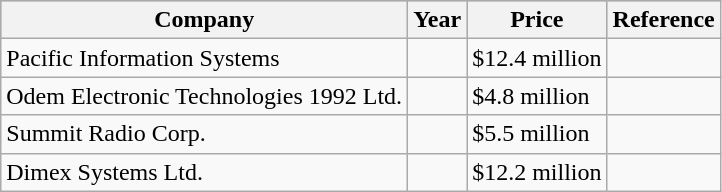<table class="wikitable">
<tr style="background:#b0c4de; text-align:center;">
<th>Company</th>
<th>Year</th>
<th>Price</th>
<th>Reference</th>
</tr>
<tr>
<td>Pacific Information Systems</td>
<td></td>
<td>$12.4 million</td>
<td></td>
</tr>
<tr>
<td>Odem Electronic Technologies 1992 Ltd.</td>
<td></td>
<td>$4.8 million</td>
<td></td>
</tr>
<tr>
<td>Summit Radio Corp.</td>
<td></td>
<td>$5.5 million</td>
<td></td>
</tr>
<tr>
<td>Dimex Systems Ltd.</td>
<td></td>
<td>$12.2 million</td>
<td></td>
</tr>
</table>
